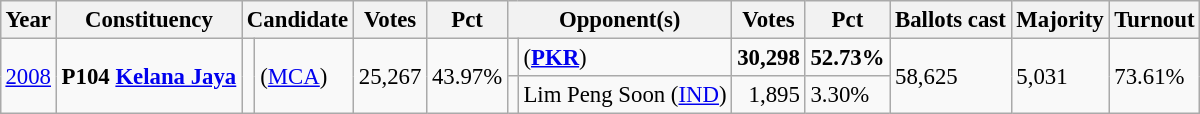<table class="wikitable" style="margin:0.5em ; font-size:95%">
<tr>
<th>Year</th>
<th>Constituency</th>
<th colspan=2>Candidate</th>
<th>Votes</th>
<th>Pct</th>
<th colspan=2>Opponent(s)</th>
<th>Votes</th>
<th>Pct</th>
<th>Ballots cast</th>
<th>Majority</th>
<th>Turnout</th>
</tr>
<tr>
<td rowspan=2><a href='#'>2008</a></td>
<td rowspan=2><strong>P104 <a href='#'>Kelana Jaya</a></strong></td>
<td rowspan=2 ></td>
<td rowspan=2> (<a href='#'>MCA</a>)</td>
<td rowspan=2 align="right">25,267</td>
<td rowspan=2>43.97%</td>
<td></td>
<td> (<a href='#'><strong>PKR</strong></a>)</td>
<td align="right"><strong>30,298</strong></td>
<td><strong>52.73%</strong></td>
<td rowspan=2>58,625</td>
<td rowspan=2>5,031</td>
<td rowspan=2>73.61%</td>
</tr>
<tr>
<td></td>
<td>Lim Peng Soon (<a href='#'>IND</a>)</td>
<td align="right">1,895</td>
<td>3.30%</td>
</tr>
</table>
